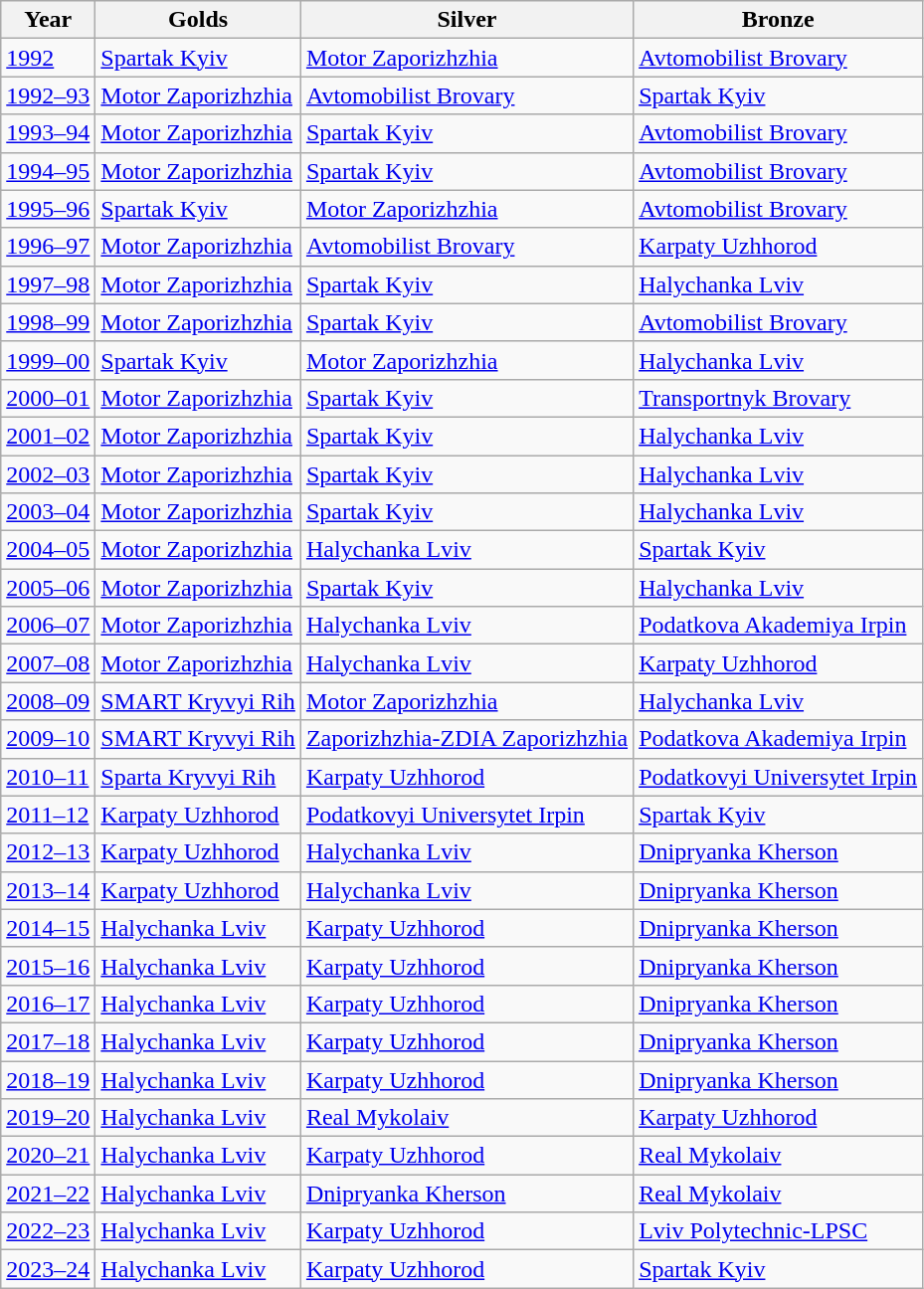<table class="wikitable">
<tr>
<th>Year</th>
<th>Golds</th>
<th>Silver</th>
<th>Bronze</th>
</tr>
<tr>
<td><a href='#'>1992</a></td>
<td><a href='#'>Spartak Kyiv</a> </td>
<td><a href='#'>Motor Zaporizhzhia</a></td>
<td><a href='#'>Avtomobilist Brovary</a></td>
</tr>
<tr>
<td><a href='#'>1992–93</a></td>
<td><a href='#'>Motor Zaporizhzhia</a> </td>
<td><a href='#'>Avtomobilist Brovary</a></td>
<td><a href='#'>Spartak Kyiv</a></td>
</tr>
<tr>
<td><a href='#'>1993–94</a></td>
<td><a href='#'>Motor Zaporizhzhia</a> </td>
<td><a href='#'>Spartak Kyiv</a></td>
<td><a href='#'>Avtomobilist Brovary</a></td>
</tr>
<tr>
<td><a href='#'>1994–95</a></td>
<td><a href='#'>Motor Zaporizhzhia</a> </td>
<td><a href='#'>Spartak Kyiv</a></td>
<td><a href='#'>Avtomobilist Brovary</a></td>
</tr>
<tr>
<td><a href='#'>1995–96</a></td>
<td><a href='#'>Spartak Kyiv</a> </td>
<td><a href='#'>Motor Zaporizhzhia</a></td>
<td><a href='#'>Avtomobilist Brovary</a></td>
</tr>
<tr>
<td><a href='#'>1996–97</a></td>
<td><a href='#'>Motor Zaporizhzhia</a> </td>
<td><a href='#'>Avtomobilist Brovary</a></td>
<td><a href='#'>Karpaty Uzhhorod</a></td>
</tr>
<tr>
<td><a href='#'>1997–98</a></td>
<td><a href='#'>Motor Zaporizhzhia</a> </td>
<td><a href='#'>Spartak Kyiv</a></td>
<td><a href='#'>Halychanka Lviv</a></td>
</tr>
<tr>
<td><a href='#'>1998–99</a></td>
<td><a href='#'>Motor Zaporizhzhia</a> </td>
<td><a href='#'>Spartak Kyiv</a></td>
<td><a href='#'>Avtomobilist Brovary</a></td>
</tr>
<tr>
<td><a href='#'>1999–00</a></td>
<td><a href='#'>Spartak Kyiv</a> </td>
<td><a href='#'>Motor Zaporizhzhia</a></td>
<td><a href='#'>Halychanka Lviv</a></td>
</tr>
<tr>
<td><a href='#'>2000–01</a></td>
<td><a href='#'>Motor Zaporizhzhia</a> </td>
<td><a href='#'>Spartak Kyiv</a></td>
<td><a href='#'>Transportnyk Brovary</a></td>
</tr>
<tr>
<td><a href='#'>2001–02</a></td>
<td><a href='#'>Motor Zaporizhzhia</a> </td>
<td><a href='#'>Spartak Kyiv</a></td>
<td><a href='#'>Halychanka Lviv</a></td>
</tr>
<tr>
<td><a href='#'>2002–03</a></td>
<td><a href='#'>Motor Zaporizhzhia</a> </td>
<td><a href='#'>Spartak Kyiv</a></td>
<td><a href='#'>Halychanka Lviv</a></td>
</tr>
<tr>
<td><a href='#'>2003–04</a></td>
<td><a href='#'>Motor Zaporizhzhia</a> </td>
<td><a href='#'>Spartak Kyiv</a></td>
<td><a href='#'>Halychanka Lviv</a></td>
</tr>
<tr>
<td><a href='#'>2004–05</a></td>
<td><a href='#'>Motor Zaporizhzhia</a> </td>
<td><a href='#'>Halychanka Lviv</a></td>
<td><a href='#'>Spartak Kyiv</a></td>
</tr>
<tr>
<td><a href='#'>2005–06</a></td>
<td><a href='#'>Motor Zaporizhzhia</a> </td>
<td><a href='#'>Spartak Kyiv</a></td>
<td><a href='#'>Halychanka Lviv</a></td>
</tr>
<tr>
<td><a href='#'>2006–07</a></td>
<td><a href='#'>Motor Zaporizhzhia</a> </td>
<td><a href='#'>Halychanka Lviv</a></td>
<td><a href='#'>Podatkova Akademiya Irpin</a></td>
</tr>
<tr>
<td><a href='#'>2007–08</a></td>
<td><a href='#'>Motor Zaporizhzhia</a> </td>
<td><a href='#'>Halychanka Lviv</a></td>
<td><a href='#'>Karpaty Uzhhorod</a></td>
</tr>
<tr>
<td><a href='#'>2008–09</a></td>
<td><a href='#'>SMART Kryvyi Rih</a> </td>
<td><a href='#'>Motor Zaporizhzhia</a></td>
<td><a href='#'>Halychanka Lviv</a></td>
</tr>
<tr>
<td><a href='#'>2009–10</a></td>
<td><a href='#'>SMART Kryvyi Rih</a> </td>
<td><a href='#'>Zaporizhzhia-ZDIA Zaporizhzhia</a></td>
<td><a href='#'>Podatkova Akademiya Irpin</a></td>
</tr>
<tr>
<td><a href='#'>2010–11</a></td>
<td><a href='#'>Sparta Kryvyi Rih</a> </td>
<td><a href='#'>Karpaty Uzhhorod</a></td>
<td><a href='#'>Podatkovyi Universytet Irpin</a></td>
</tr>
<tr>
<td><a href='#'>2011–12</a></td>
<td><a href='#'>Karpaty Uzhhorod</a> </td>
<td><a href='#'>Podatkovyi Universytet Irpin</a></td>
<td><a href='#'>Spartak Kyiv</a></td>
</tr>
<tr>
<td><a href='#'>2012–13</a></td>
<td><a href='#'>Karpaty Uzhhorod</a> </td>
<td><a href='#'>Halychanka Lviv</a></td>
<td><a href='#'>Dnipryanka Kherson</a></td>
</tr>
<tr>
<td><a href='#'>2013–14</a></td>
<td><a href='#'>Karpaty Uzhhorod</a> </td>
<td><a href='#'>Halychanka Lviv</a></td>
<td><a href='#'>Dnipryanka Kherson</a></td>
</tr>
<tr>
<td><a href='#'>2014–15</a></td>
<td><a href='#'>Halychanka Lviv</a> </td>
<td><a href='#'>Karpaty Uzhhorod</a></td>
<td><a href='#'>Dnipryanka Kherson</a></td>
</tr>
<tr>
<td><a href='#'>2015–16</a></td>
<td><a href='#'>Halychanka Lviv</a> </td>
<td><a href='#'>Karpaty Uzhhorod</a></td>
<td><a href='#'>Dnipryanka Kherson</a></td>
</tr>
<tr>
<td><a href='#'>2016–17</a></td>
<td><a href='#'>Halychanka Lviv</a> </td>
<td><a href='#'>Karpaty Uzhhorod</a></td>
<td><a href='#'>Dnipryanka Kherson</a></td>
</tr>
<tr>
<td><a href='#'>2017–18</a></td>
<td><a href='#'>Halychanka Lviv</a> </td>
<td><a href='#'>Karpaty Uzhhorod</a></td>
<td><a href='#'>Dnipryanka Kherson</a></td>
</tr>
<tr>
<td><a href='#'>2018–19</a></td>
<td><a href='#'>Halychanka Lviv</a> </td>
<td><a href='#'>Karpaty Uzhhorod</a></td>
<td><a href='#'>Dnipryanka Kherson</a></td>
</tr>
<tr>
<td><a href='#'>2019–20</a></td>
<td><a href='#'>Halychanka Lviv</a> </td>
<td><a href='#'>Real Mykolaiv</a></td>
<td><a href='#'>Karpaty Uzhhorod</a></td>
</tr>
<tr>
<td><a href='#'>2020–21</a></td>
<td><a href='#'>Halychanka Lviv</a> </td>
<td><a href='#'>Karpaty Uzhhorod</a></td>
<td><a href='#'>Real Mykolaiv</a></td>
</tr>
<tr>
<td><a href='#'>2021–22</a></td>
<td><a href='#'>Halychanka Lviv</a> </td>
<td><a href='#'>Dnipryanka Kherson</a></td>
<td><a href='#'>Real Mykolaiv</a></td>
</tr>
<tr>
<td><a href='#'>2022–23</a></td>
<td><a href='#'>Halychanka Lviv</a> </td>
<td><a href='#'>Karpaty Uzhhorod</a></td>
<td><a href='#'>Lviv Polytechnic-LPSC</a></td>
</tr>
<tr>
<td><a href='#'>2023–24</a></td>
<td><a href='#'>Halychanka Lviv</a> </td>
<td><a href='#'>Karpaty Uzhhorod</a></td>
<td><a href='#'>Spartak Kyiv</a></td>
</tr>
</table>
